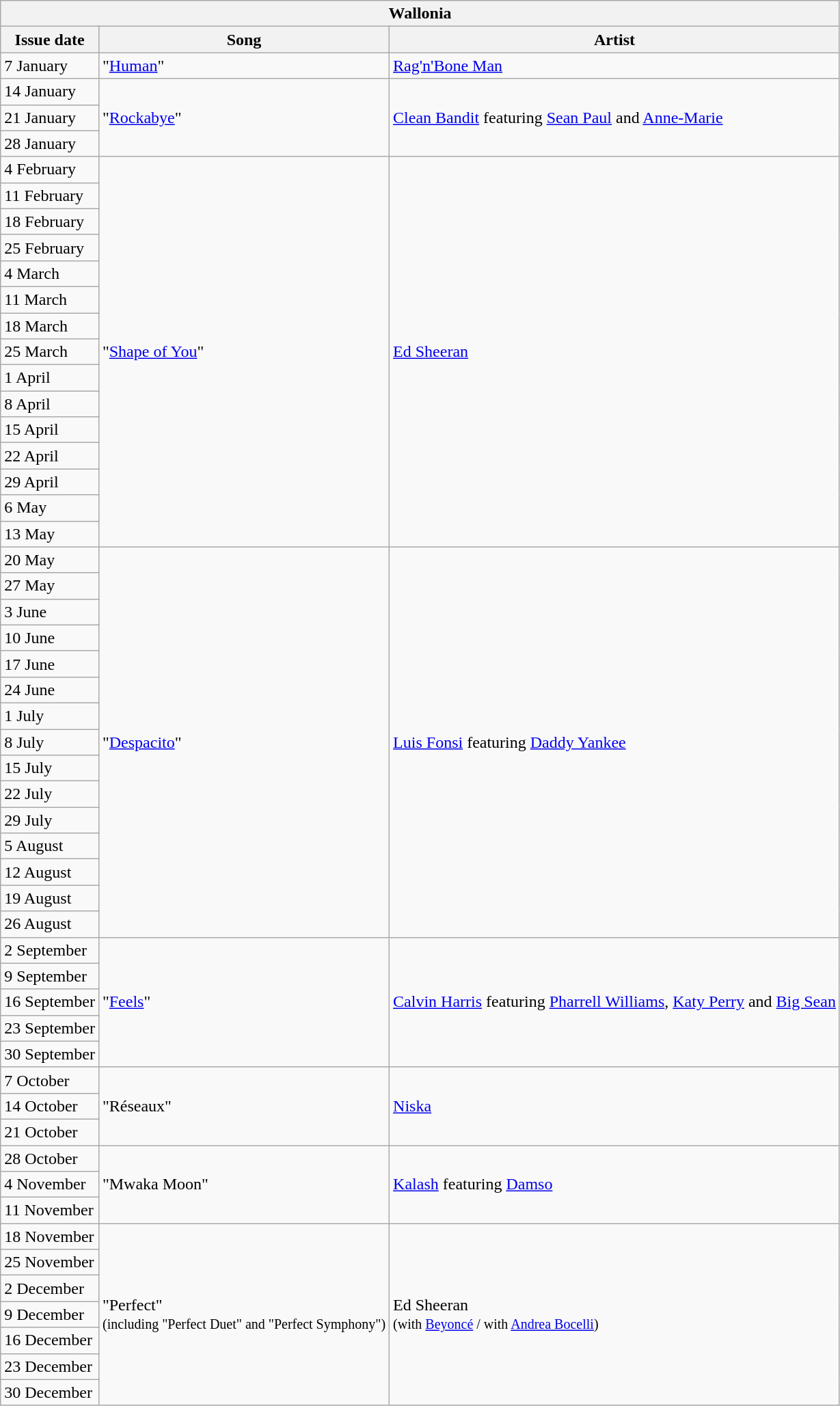<table class="wikitable">
<tr>
<th colspan="4">Wallonia</th>
</tr>
<tr>
<th>Issue date</th>
<th>Song</th>
<th>Artist</th>
</tr>
<tr>
<td>7 January</td>
<td>"<a href='#'>Human</a>"</td>
<td><a href='#'>Rag'n'Bone Man</a></td>
</tr>
<tr>
<td>14 January</td>
<td rowspan="3">"<a href='#'>Rockabye</a>"</td>
<td rowspan="3"><a href='#'>Clean Bandit</a> featuring <a href='#'>Sean Paul</a> and <a href='#'>Anne-Marie</a></td>
</tr>
<tr>
<td>21 January</td>
</tr>
<tr>
<td>28 January</td>
</tr>
<tr>
<td>4 February</td>
<td rowspan="15">"<a href='#'>Shape of You</a>"</td>
<td rowspan="15"><a href='#'>Ed Sheeran</a></td>
</tr>
<tr>
<td>11 February</td>
</tr>
<tr>
<td>18 February</td>
</tr>
<tr>
<td>25 February</td>
</tr>
<tr>
<td>4 March</td>
</tr>
<tr>
<td>11 March</td>
</tr>
<tr>
<td>18 March</td>
</tr>
<tr>
<td>25 March</td>
</tr>
<tr>
<td>1 April</td>
</tr>
<tr>
<td>8 April</td>
</tr>
<tr>
<td>15 April</td>
</tr>
<tr>
<td>22 April</td>
</tr>
<tr>
<td>29 April</td>
</tr>
<tr>
<td>6 May</td>
</tr>
<tr>
<td>13 May</td>
</tr>
<tr>
<td>20 May</td>
<td rowspan="15">"<a href='#'>Despacito</a>"</td>
<td rowspan="15"><a href='#'>Luis Fonsi</a> featuring <a href='#'>Daddy Yankee</a></td>
</tr>
<tr>
<td>27 May</td>
</tr>
<tr>
<td>3 June</td>
</tr>
<tr>
<td>10 June</td>
</tr>
<tr>
<td>17 June</td>
</tr>
<tr>
<td>24 June</td>
</tr>
<tr>
<td>1 July</td>
</tr>
<tr>
<td>8 July</td>
</tr>
<tr>
<td>15 July</td>
</tr>
<tr>
<td>22 July</td>
</tr>
<tr>
<td>29 July</td>
</tr>
<tr>
<td>5 August</td>
</tr>
<tr>
<td>12 August</td>
</tr>
<tr>
<td>19 August</td>
</tr>
<tr>
<td>26 August</td>
</tr>
<tr>
<td>2 September</td>
<td rowspan="5">"<a href='#'>Feels</a>"</td>
<td rowspan="5"><a href='#'>Calvin Harris</a> featuring <a href='#'>Pharrell Williams</a>, <a href='#'>Katy Perry</a> and <a href='#'>Big Sean</a></td>
</tr>
<tr>
<td>9 September</td>
</tr>
<tr>
<td>16 September</td>
</tr>
<tr>
<td>23 September</td>
</tr>
<tr>
<td>30 September</td>
</tr>
<tr>
<td>7 October</td>
<td rowspan="3">"Réseaux"</td>
<td rowspan="3"><a href='#'>Niska</a></td>
</tr>
<tr>
<td>14 October</td>
</tr>
<tr>
<td>21 October</td>
</tr>
<tr>
<td>28 October</td>
<td rowspan="3">"Mwaka Moon"</td>
<td rowspan="3"><a href='#'>Kalash</a> featuring <a href='#'>Damso</a></td>
</tr>
<tr>
<td>4 November</td>
</tr>
<tr>
<td>11 November</td>
</tr>
<tr>
<td>18 November</td>
<td rowspan="7">"Perfect"<br><small>(including "Perfect Duet" and "Perfect Symphony")</small></td>
<td rowspan="7">Ed Sheeran<br><small>(with <a href='#'>Beyoncé</a> / with <a href='#'>Andrea Bocelli</a>)</small></td>
</tr>
<tr>
<td>25 November</td>
</tr>
<tr>
<td>2 December</td>
</tr>
<tr>
<td>9 December</td>
</tr>
<tr>
<td>16 December</td>
</tr>
<tr>
<td>23 December</td>
</tr>
<tr>
<td>30 December</td>
</tr>
</table>
